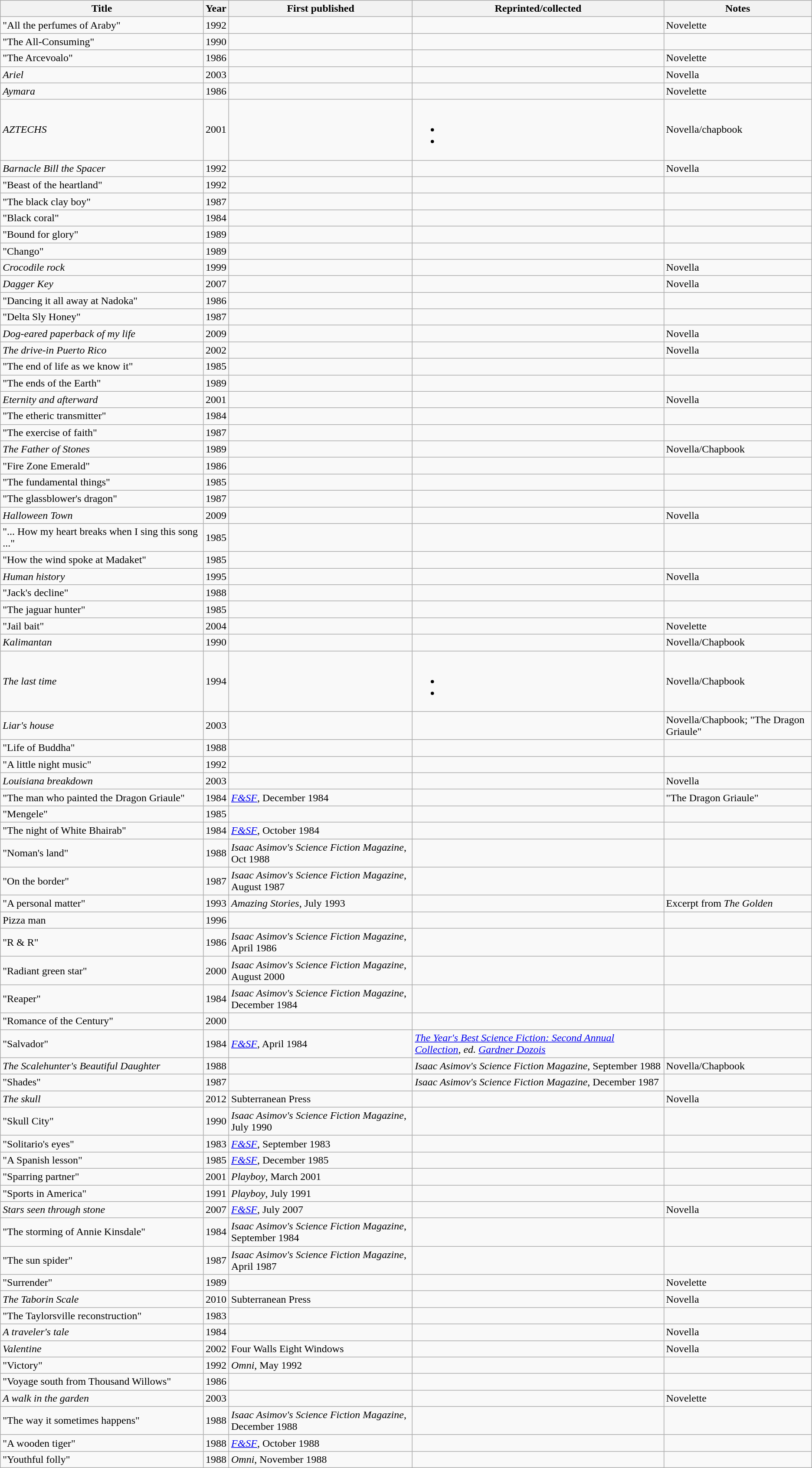<table class='wikitable sortable'>
<tr>
<th width=25%>Title</th>
<th>Year</th>
<th>First published</th>
<th>Reprinted/collected</th>
<th>Notes</th>
</tr>
<tr>
<td>"All the perfumes of Araby"</td>
<td>1992</td>
<td></td>
<td></td>
<td>Novelette</td>
</tr>
<tr>
<td data-sort-value="all-consuming">"The All-Consuming"</td>
<td>1990</td>
<td></td>
<td></td>
<td></td>
</tr>
<tr>
<td>"The Arcevoalo"</td>
<td>1986</td>
<td></td>
<td></td>
<td>Novelette</td>
</tr>
<tr>
<td><em>Ariel</em></td>
<td>2003</td>
<td></td>
<td></td>
<td>Novella</td>
</tr>
<tr>
<td><em>Aymara</em></td>
<td>1986</td>
<td></td>
<td></td>
<td>Novelette</td>
</tr>
<tr>
<td><em>AZTECHS</em></td>
<td>2001</td>
<td></td>
<td><br><ul><li></li><li></li></ul></td>
<td>Novella/chapbook</td>
</tr>
<tr>
<td><em>Barnacle Bill the Spacer</em></td>
<td>1992</td>
<td></td>
<td></td>
<td>Novella</td>
</tr>
<tr>
<td>"Beast of the heartland"</td>
<td>1992</td>
<td></td>
<td></td>
<td></td>
</tr>
<tr>
<td data-sort-value="black clay boy">"The black clay boy"</td>
<td>1987</td>
<td></td>
<td></td>
<td></td>
</tr>
<tr>
<td>"Black coral"</td>
<td>1984</td>
<td></td>
<td></td>
<td></td>
</tr>
<tr>
<td>"Bound for glory"</td>
<td>1989</td>
<td></td>
<td></td>
<td></td>
</tr>
<tr>
<td>"Chango"</td>
<td>1989</td>
<td></td>
<td></td>
<td></td>
</tr>
<tr>
<td><em>Crocodile rock</em></td>
<td>1999</td>
<td></td>
<td></td>
<td>Novella</td>
</tr>
<tr>
<td><em>Dagger Key</em></td>
<td>2007</td>
<td></td>
<td></td>
<td>Novella</td>
</tr>
<tr>
<td>"Dancing it all away at Nadoka"</td>
<td>1986</td>
<td></td>
<td></td>
<td></td>
</tr>
<tr>
<td>"Delta Sly Honey"</td>
<td>1987</td>
<td></td>
<td></td>
<td></td>
</tr>
<tr>
<td><em>Dog-eared paperback of my life</em></td>
<td>2009</td>
<td></td>
<td></td>
<td>Novella</td>
</tr>
<tr>
<td data-sort-value="drive-in Puerto Rico"><em>The drive-in Puerto Rico</em></td>
<td>2002</td>
<td></td>
<td></td>
<td>Novella</td>
</tr>
<tr>
<td data-sort-value="End of life as we know it">"The end of life as we know it"</td>
<td>1985</td>
<td></td>
<td></td>
<td></td>
</tr>
<tr>
<td data-sort-value="ends of the earth">"The ends of the Earth"</td>
<td>1989</td>
<td></td>
<td></td>
<td></td>
</tr>
<tr>
<td><em>Eternity and afterward</em></td>
<td>2001</td>
<td></td>
<td></td>
<td>Novella</td>
</tr>
<tr>
<td data-sort-value="Etheric transmitter">"The etheric transmitter"</td>
<td>1984</td>
<td></td>
<td></td>
<td></td>
</tr>
<tr>
<td data-sort-value="Exercise of faith">"The exercise of faith"</td>
<td>1987</td>
<td></td>
<td></td>
<td></td>
</tr>
<tr>
<td data-sort-value="Father of stones"><em>The Father of Stones</em></td>
<td>1989</td>
<td></td>
<td></td>
<td>Novella/Chapbook</td>
</tr>
<tr>
<td>"Fire Zone Emerald"</td>
<td>1986</td>
<td></td>
<td></td>
<td></td>
</tr>
<tr>
<td data-sort-value="Fundamental things">"The fundamental things"</td>
<td>1985</td>
<td></td>
<td></td>
<td></td>
</tr>
<tr>
<td data-sort-value="Glassblower's dragon">"The glassblower's dragon"</td>
<td>1987</td>
<td></td>
<td></td>
<td></td>
</tr>
<tr>
<td><em>Halloween Town</em></td>
<td>2009</td>
<td></td>
<td></td>
<td>Novella</td>
</tr>
<tr>
<td data-sort-value="How my heart breaks when I sing this song">"... How my heart breaks when I sing this song ..."</td>
<td>1985</td>
<td></td>
<td></td>
<td></td>
</tr>
<tr>
<td>"How the wind spoke at Madaket"</td>
<td>1985</td>
<td></td>
<td></td>
<td></td>
</tr>
<tr>
<td><em>Human history</em></td>
<td>1995</td>
<td></td>
<td></td>
<td>Novella</td>
</tr>
<tr>
<td>"Jack's decline"</td>
<td>1988</td>
<td></td>
<td></td>
<td></td>
</tr>
<tr>
<td data-sort-value="Jaguar hunter">"The jaguar hunter"</td>
<td>1985</td>
<td></td>
<td></td>
<td></td>
</tr>
<tr>
<td>"Jail bait"</td>
<td>2004</td>
<td></td>
<td></td>
<td>Novelette</td>
</tr>
<tr>
<td><em>Kalimantan</em></td>
<td>1990</td>
<td></td>
<td></td>
<td>Novella/Chapbook</td>
</tr>
<tr>
<td data-sort-value="last time"><em>The last time</em></td>
<td>1994</td>
<td></td>
<td><br><ul><li></li><li></li></ul></td>
<td>Novella/Chapbook</td>
</tr>
<tr>
<td><em>Liar's house</em></td>
<td>2003</td>
<td></td>
<td><br></td>
<td>Novella/Chapbook; "The Dragon Griaule"</td>
</tr>
<tr>
<td>"Life of Buddha"</td>
<td>1988</td>
<td></td>
<td></td>
<td></td>
</tr>
<tr>
<td data-sort-value="little night music">"A little night music"</td>
<td>1992</td>
<td></td>
<td></td>
<td></td>
</tr>
<tr>
<td><em>Louisiana breakdown</em></td>
<td>2003</td>
<td></td>
<td></td>
<td>Novella</td>
</tr>
<tr>
<td data-sort-value="Man who painted the Dragon Griaule">"The man who painted the Dragon Griaule"</td>
<td>1984</td>
<td><em><a href='#'>F&SF</a></em>, December 1984</td>
<td></td>
<td>"The Dragon Griaule"</td>
</tr>
<tr>
<td>"Mengele"</td>
<td>1985</td>
<td></td>
<td></td>
<td></td>
</tr>
<tr>
<td data-sort-value="Night of White Bhairab">"The night of White Bhairab"</td>
<td>1984</td>
<td><em><a href='#'>F&SF</a></em>, October 1984</td>
<td></td>
<td></td>
</tr>
<tr>
<td>"Noman's land"</td>
<td>1988</td>
<td><em>Isaac Asimov's Science Fiction Magazine</em>, Oct 1988</td>
<td></td>
<td></td>
</tr>
<tr>
<td>"On the border"</td>
<td>1987</td>
<td><em>Isaac Asimov's Science Fiction Magazine</em>, August 1987</td>
<td></td>
<td></td>
</tr>
<tr>
<td data-sort-value="personal matter">"A personal matter"</td>
<td>1993</td>
<td><em>Amazing Stories</em>, July 1993</td>
<td></td>
<td>Excerpt from <em>The Golden</em></td>
</tr>
<tr>
<td>Pizza man</td>
<td>1996</td>
<td></td>
<td></td>
<td></td>
</tr>
<tr>
<td>"R & R"</td>
<td>1986</td>
<td><em>Isaac Asimov's Science Fiction Magazine</em>, April 1986</td>
<td></td>
<td></td>
</tr>
<tr>
<td>"Radiant green star"</td>
<td>2000</td>
<td><em>Isaac Asimov's Science Fiction Magazine</em>, August 2000</td>
<td></td>
<td></td>
</tr>
<tr>
<td>"Reaper"</td>
<td>1984</td>
<td><em>Isaac Asimov's Science Fiction Magazine</em>, December 1984</td>
<td></td>
<td></td>
</tr>
<tr>
<td>"Romance of the Century"</td>
<td>2000</td>
<td></td>
<td></td>
<td></td>
</tr>
<tr>
<td>"Salvador"</td>
<td>1984</td>
<td><em><a href='#'>F&SF</a></em>, April 1984</td>
<td><em><a href='#'>The Year's Best Science Fiction: Second Annual Collection</a>, ed. <a href='#'>Gardner Dozois</a></em></td>
<td></td>
</tr>
<tr>
<td data-sort-value="Scalehunter's beautiful daughter"><em>The Scalehunter's Beautiful Daughter</em></td>
<td>1988</td>
<td></td>
<td><em>Isaac Asimov's Science Fiction Magazine</em>, September 1988</td>
<td>Novella/Chapbook</td>
</tr>
<tr>
<td>"Shades"</td>
<td>1987</td>
<td></td>
<td><em>Isaac Asimov's Science Fiction Magazine</em>, December 1987</td>
<td></td>
</tr>
<tr>
<td data-sort-value="Skull"><em>The skull</em></td>
<td>2012</td>
<td>Subterranean Press</td>
<td></td>
<td>Novella</td>
</tr>
<tr>
<td>"Skull City"</td>
<td>1990</td>
<td><em>Isaac Asimov's Science Fiction Magazine</em>, July 1990</td>
<td></td>
<td></td>
</tr>
<tr>
<td>"Solitario's eyes"</td>
<td>1983</td>
<td><em><a href='#'>F&SF</a></em>, September 1983</td>
<td></td>
<td></td>
</tr>
<tr>
<td data-sort-value="Spanish lesson">"A Spanish lesson"</td>
<td>1985</td>
<td><em><a href='#'>F&SF</a></em>, December 1985</td>
<td></td>
<td></td>
</tr>
<tr>
<td>"Sparring partner"</td>
<td>2001</td>
<td><em>Playboy</em>, March 2001</td>
<td></td>
<td></td>
</tr>
<tr>
<td>"Sports in America"</td>
<td>1991</td>
<td><em>Playboy</em>, July 1991</td>
<td></td>
<td></td>
</tr>
<tr>
<td><em>Stars seen through stone</em></td>
<td>2007</td>
<td><em><a href='#'>F&SF</a></em>, July 2007</td>
<td></td>
<td>Novella</td>
</tr>
<tr>
<td data-sort-value="Storming of Annie Kinsdale">"The storming of Annie Kinsdale"</td>
<td>1984</td>
<td><em>Isaac Asimov's Science Fiction Magazine</em>, September 1984</td>
<td></td>
<td></td>
</tr>
<tr>
<td data-sort-value="Sun spider">"The sun spider"</td>
<td>1987</td>
<td><em>Isaac Asimov's Science Fiction Magazine</em>, April 1987</td>
<td></td>
<td></td>
</tr>
<tr>
<td>"Surrender"</td>
<td>1989</td>
<td></td>
<td></td>
<td>Novelette</td>
</tr>
<tr>
<td data-sort-value="Taborin Scale"><em>The Taborin Scale</em></td>
<td>2010</td>
<td>Subterranean Press</td>
<td></td>
<td>Novella</td>
</tr>
<tr>
<td data-sort-value="Taylorsville reconstruction">"The Taylorsville reconstruction"</td>
<td>1983</td>
<td></td>
<td></td>
<td></td>
</tr>
<tr>
<td data-sort-value="Traveler's tale"><em>A traveler's tale</em></td>
<td>1984</td>
<td></td>
<td></td>
<td>Novella</td>
</tr>
<tr>
<td><em>Valentine</em></td>
<td>2002</td>
<td>Four Walls Eight Windows</td>
<td></td>
<td>Novella</td>
</tr>
<tr>
<td>"Victory"</td>
<td>1992</td>
<td><em>Omni</em>, May 1992</td>
<td></td>
<td></td>
</tr>
<tr>
<td>"Voyage south from Thousand Willows"</td>
<td>1986</td>
<td></td>
<td></td>
<td></td>
</tr>
<tr>
<td data-sort-value="walk in the garden"><em>A walk in the garden</em></td>
<td>2003</td>
<td></td>
<td></td>
<td>Novelette</td>
</tr>
<tr>
<td data-sort-value="way it sometimes happens">"The way it sometimes happens"</td>
<td>1988</td>
<td><em>Isaac Asimov's Science Fiction Magazine</em>, December 1988</td>
<td></td>
<td></td>
</tr>
<tr>
<td data-sort-value="wooden tiger">"A wooden tiger"</td>
<td>1988</td>
<td><em><a href='#'>F&SF</a></em>, October 1988</td>
<td></td>
<td></td>
</tr>
<tr>
<td>"Youthful folly"</td>
<td>1988</td>
<td><em>Omni</em>, November 1988</td>
<td></td>
<td></td>
</tr>
</table>
